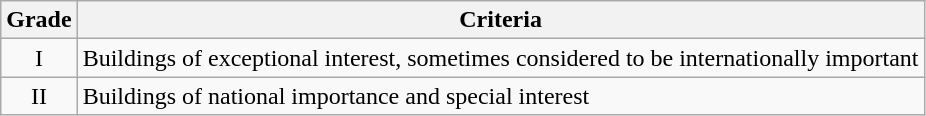<table class="wikitable">
<tr>
<th>Grade</th>
<th>Criteria</th>
</tr>
<tr>
<td align="center" >I</td>
<td>Buildings of exceptional interest, sometimes considered to be internationally important</td>
</tr>
<tr>
<td align="center" >II</td>
<td>Buildings of national importance and special interest</td>
</tr>
</table>
